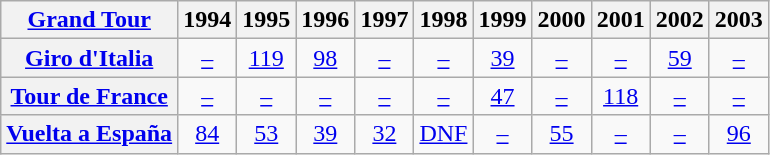<table class="wikitable plainrowheaders">
<tr>
<th scope="col"><a href='#'>Grand Tour</a></th>
<th scope="col">1994</th>
<th scope="col">1995</th>
<th scope="col">1996</th>
<th scope="col">1997</th>
<th scope="col">1998</th>
<th scope="col">1999</th>
<th scope="col">2000</th>
<th scope="col">2001</th>
<th scope="col">2002</th>
<th scope="col">2003</th>
</tr>
<tr style="text-align:center;">
<th scope="row"> <a href='#'>Giro d'Italia</a></th>
<td style="text-align:center;"><a href='#'>–</a></td>
<td style="text-align:center;"><a href='#'>119</a></td>
<td style="text-align:center;"><a href='#'>98</a></td>
<td style="text-align:center;"><a href='#'>–</a></td>
<td style="text-align:center;"><a href='#'>–</a></td>
<td style="text-align:center;"><a href='#'>39</a></td>
<td style="text-align:center;"><a href='#'>–</a></td>
<td style="text-align:center;"><a href='#'>–</a></td>
<td style="text-align:center;"><a href='#'>59</a></td>
<td style="text-align:center;"><a href='#'>–</a></td>
</tr>
<tr style="text-align:center;">
<th scope="row"> <a href='#'>Tour de France</a></th>
<td style="text-align:center;"><a href='#'>–</a></td>
<td style="text-align:center;"><a href='#'>–</a></td>
<td style="text-align:center;"><a href='#'>–</a></td>
<td style="text-align:center;"><a href='#'>–</a></td>
<td style="text-align:center;"><a href='#'>–</a></td>
<td style="text-align:center;"><a href='#'>47</a></td>
<td style="text-align:center;"><a href='#'>–</a></td>
<td style="text-align:center;"><a href='#'>118</a></td>
<td style="text-align:center;"><a href='#'>–</a></td>
<td style="text-align:center;"><a href='#'>–</a></td>
</tr>
<tr style="text-align:center;">
<th scope="row"> <a href='#'>Vuelta a España</a></th>
<td style="text-align:center;"><a href='#'>84</a></td>
<td style="text-align:center;"><a href='#'>53</a></td>
<td style="text-align:center;"><a href='#'>39</a></td>
<td style="text-align:center;"><a href='#'>32</a></td>
<td style="text-align:center;"><a href='#'>DNF</a></td>
<td style="text-align:center;"><a href='#'>–</a></td>
<td style="text-align:center;"><a href='#'>55</a></td>
<td style="text-align:center;"><a href='#'>–</a></td>
<td style="text-align:center;"><a href='#'>–</a></td>
<td style="text-align:center;"><a href='#'>96</a></td>
</tr>
</table>
